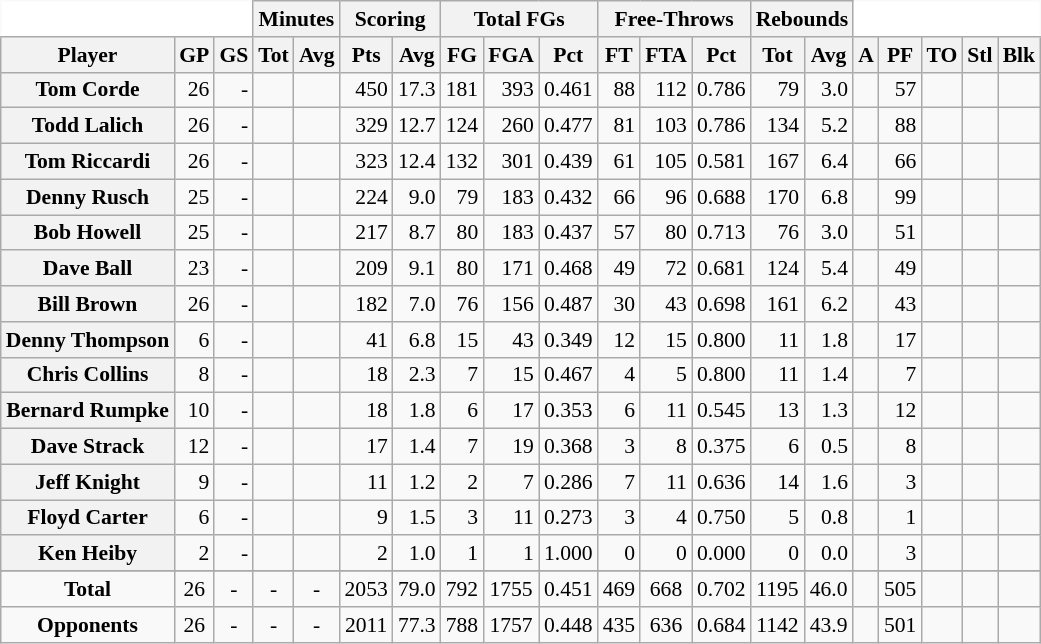<table class="wikitable sortable" border="1" style="font-size:90%;">
<tr>
<th colspan="3" style="border-top-style:hidden; border-left-style:hidden; background: white;"></th>
<th colspan="2" style=>Minutes</th>
<th colspan="2" style=>Scoring</th>
<th colspan="3" style=>Total FGs</th>
<th colspan="3" style=>Free-Throws</th>
<th colspan="2" style=>Rebounds</th>
<th colspan="5" style="border-top-style:hidden; border-right-style:hidden; background: white;"></th>
</tr>
<tr>
<th scope="col" style=>Player</th>
<th scope="col" style=>GP</th>
<th scope="col" style=>GS</th>
<th scope="col" style=>Tot</th>
<th scope="col" style=>Avg</th>
<th scope="col" style=>Pts</th>
<th scope="col" style=>Avg</th>
<th scope="col" style=>FG</th>
<th scope="col" style=>FGA</th>
<th scope="col" style=>Pct</th>
<th scope="col" style=>FT</th>
<th scope="col" style=>FTA</th>
<th scope="col" style=>Pct</th>
<th scope="col" style=>Tot</th>
<th scope="col" style=>Avg</th>
<th scope="col" style=>A</th>
<th scope="col" style=>PF</th>
<th scope="col" style=>TO</th>
<th scope="col" style=>Stl</th>
<th scope="col" style=>Blk</th>
</tr>
<tr>
<th>Tom Corde</th>
<td align="right">26</td>
<td align="right">-</td>
<td align="right"></td>
<td align="right"></td>
<td align="right">450</td>
<td align="right">17.3</td>
<td align="right">181</td>
<td align="right">393</td>
<td align="right">0.461</td>
<td align="right">88</td>
<td align="right">112</td>
<td align="right">0.786</td>
<td align="right">79</td>
<td align="right">3.0</td>
<td align="right"></td>
<td align="right">57</td>
<td align="right"></td>
<td align="right"></td>
<td align="right"></td>
</tr>
<tr>
<th>Todd Lalich</th>
<td align="right">26</td>
<td align="right">-</td>
<td align="right"></td>
<td align="right"></td>
<td align="right">329</td>
<td align="right">12.7</td>
<td align="right">124</td>
<td align="right">260</td>
<td align="right">0.477</td>
<td align="right">81</td>
<td align="right">103</td>
<td align="right">0.786</td>
<td align="right">134</td>
<td align="right">5.2</td>
<td align="right"></td>
<td align="right">88</td>
<td align="right"></td>
<td align="right"></td>
<td align="right"></td>
</tr>
<tr>
<th>Tom Riccardi</th>
<td align="right">26</td>
<td align="right">-</td>
<td align="right"></td>
<td align="right"></td>
<td align="right">323</td>
<td align="right">12.4</td>
<td align="right">132</td>
<td align="right">301</td>
<td align="right">0.439</td>
<td align="right">61</td>
<td align="right">105</td>
<td align="right">0.581</td>
<td align="right">167</td>
<td align="right">6.4</td>
<td align="right"></td>
<td align="right">66</td>
<td align="right"></td>
<td align="right"></td>
<td align="right"></td>
</tr>
<tr>
<th>Denny Rusch</th>
<td align="right">25</td>
<td align="right">-</td>
<td align="right"></td>
<td align="right"></td>
<td align="right">224</td>
<td align="right">9.0</td>
<td align="right">79</td>
<td align="right">183</td>
<td align="right">0.432</td>
<td align="right">66</td>
<td align="right">96</td>
<td align="right">0.688</td>
<td align="right">170</td>
<td align="right">6.8</td>
<td align="right"></td>
<td align="right">99</td>
<td align="right"></td>
<td align="right"></td>
<td align="right"></td>
</tr>
<tr>
<th>Bob Howell</th>
<td align="right">25</td>
<td align="right">-</td>
<td align="right"></td>
<td align="right"></td>
<td align="right">217</td>
<td align="right">8.7</td>
<td align="right">80</td>
<td align="right">183</td>
<td align="right">0.437</td>
<td align="right">57</td>
<td align="right">80</td>
<td align="right">0.713</td>
<td align="right">76</td>
<td align="right">3.0</td>
<td align="right"></td>
<td align="right">51</td>
<td align="right"></td>
<td align="right"></td>
<td align="right"></td>
</tr>
<tr>
<th>Dave Ball</th>
<td align="right">23</td>
<td align="right">-</td>
<td align="right"></td>
<td align="right"></td>
<td align="right">209</td>
<td align="right">9.1</td>
<td align="right">80</td>
<td align="right">171</td>
<td align="right">0.468</td>
<td align="right">49</td>
<td align="right">72</td>
<td align="right">0.681</td>
<td align="right">124</td>
<td align="right">5.4</td>
<td align="right"></td>
<td align="right">49</td>
<td align="right"></td>
<td align="right"></td>
<td align="right"></td>
</tr>
<tr>
<th>Bill Brown</th>
<td align="right">26</td>
<td align="right">-</td>
<td align="right"></td>
<td align="right"></td>
<td align="right">182</td>
<td align="right">7.0</td>
<td align="right">76</td>
<td align="right">156</td>
<td align="right">0.487</td>
<td align="right">30</td>
<td align="right">43</td>
<td align="right">0.698</td>
<td align="right">161</td>
<td align="right">6.2</td>
<td align="right"></td>
<td align="right">43</td>
<td align="right"></td>
<td align="right"></td>
<td align="right"></td>
</tr>
<tr>
<th>Denny Thompson</th>
<td align="right">6</td>
<td align="right">-</td>
<td align="right"></td>
<td align="right"></td>
<td align="right">41</td>
<td align="right">6.8</td>
<td align="right">15</td>
<td align="right">43</td>
<td align="right">0.349</td>
<td align="right">12</td>
<td align="right">15</td>
<td align="right">0.800</td>
<td align="right">11</td>
<td align="right">1.8</td>
<td align="right"></td>
<td align="right">17</td>
<td align="right"></td>
<td align="right"></td>
<td align="right"></td>
</tr>
<tr>
<th>Chris Collins</th>
<td align="right">8</td>
<td align="right">-</td>
<td align="right"></td>
<td align="right"></td>
<td align="right">18</td>
<td align="right">2.3</td>
<td align="right">7</td>
<td align="right">15</td>
<td align="right">0.467</td>
<td align="right">4</td>
<td align="right">5</td>
<td align="right">0.800</td>
<td align="right">11</td>
<td align="right">1.4</td>
<td align="right"></td>
<td align="right">7</td>
<td align="right"></td>
<td align="right"></td>
<td align="right"></td>
</tr>
<tr>
<th>Bernard Rumpke</th>
<td align="right">10</td>
<td align="right">-</td>
<td align="right"></td>
<td align="right"></td>
<td align="right">18</td>
<td align="right">1.8</td>
<td align="right">6</td>
<td align="right">17</td>
<td align="right">0.353</td>
<td align="right">6</td>
<td align="right">11</td>
<td align="right">0.545</td>
<td align="right">13</td>
<td align="right">1.3</td>
<td align="right"></td>
<td align="right">12</td>
<td align="right"></td>
<td align="right"></td>
<td align="right"></td>
</tr>
<tr>
<th>Dave Strack</th>
<td align="right">12</td>
<td align="right">-</td>
<td align="right"></td>
<td align="right"></td>
<td align="right">17</td>
<td align="right">1.4</td>
<td align="right">7</td>
<td align="right">19</td>
<td align="right">0.368</td>
<td align="right">3</td>
<td align="right">8</td>
<td align="right">0.375</td>
<td align="right">6</td>
<td align="right">0.5</td>
<td align="right"></td>
<td align="right">8</td>
<td align="right"></td>
<td align="right"></td>
<td align="right"></td>
</tr>
<tr>
<th>Jeff Knight</th>
<td align="right">9</td>
<td align="right">-</td>
<td align="right"></td>
<td align="right"></td>
<td align="right">11</td>
<td align="right">1.2</td>
<td align="right">2</td>
<td align="right">7</td>
<td align="right">0.286</td>
<td align="right">7</td>
<td align="right">11</td>
<td align="right">0.636</td>
<td align="right">14</td>
<td align="right">1.6</td>
<td align="right"></td>
<td align="right">3</td>
<td align="right"></td>
<td align="right"></td>
<td align="right"></td>
</tr>
<tr>
<th>Floyd Carter</th>
<td align="right">6</td>
<td align="right">-</td>
<td align="right"></td>
<td align="right"></td>
<td align="right">9</td>
<td align="right">1.5</td>
<td align="right">3</td>
<td align="right">11</td>
<td align="right">0.273</td>
<td align="right">3</td>
<td align="right">4</td>
<td align="right">0.750</td>
<td align="right">5</td>
<td align="right">0.8</td>
<td align="right"></td>
<td align="right">1</td>
<td align="right"></td>
<td align="right"></td>
<td align="right"></td>
</tr>
<tr>
<th>Ken Heiby</th>
<td align="right">2</td>
<td align="right">-</td>
<td align="right"></td>
<td align="right"></td>
<td align="right">2</td>
<td align="right">1.0</td>
<td align="right">1</td>
<td align="right">1</td>
<td align="right">1.000</td>
<td align="right">0</td>
<td align="right">0</td>
<td align="right">0.000</td>
<td align="right">0</td>
<td align="right">0.0</td>
<td align="right"></td>
<td align="right">3</td>
<td align="right"></td>
<td align="right"></td>
<td align="right"></td>
</tr>
<tr>
</tr>
<tr class="sortbottom">
<td align="center" style=><strong>Total</strong></td>
<td align="center" style=>26</td>
<td align="center" style=>-</td>
<td align="center" style=>-</td>
<td align="center" style=>-</td>
<td align="center" style=>2053</td>
<td align="center" style=>79.0</td>
<td align="center" style=>792</td>
<td align="center" style=>1755</td>
<td align="center" style=>0.451</td>
<td align="center" style=>469</td>
<td align="center" style=>668</td>
<td align="center" style=>0.702</td>
<td align="center" style=>1195</td>
<td align="center" style=>46.0</td>
<td align="center" style=></td>
<td align="center" style=>505</td>
<td align="center" style=></td>
<td align="center" style=></td>
<td align="center" style=></td>
</tr>
<tr class="sortbottom">
<td align="center"><strong>Opponents</strong></td>
<td align="center">26</td>
<td align="center">-</td>
<td align="center">-</td>
<td align="center">-</td>
<td align="center">2011</td>
<td align="center">77.3</td>
<td align="center">788</td>
<td align="center">1757</td>
<td align="center">0.448</td>
<td align="center">435</td>
<td align="center">636</td>
<td align="center">0.684</td>
<td align="center">1142</td>
<td align="center">43.9</td>
<td align="center"></td>
<td align="center">501</td>
<td align="center"></td>
<td align="center"></td>
<td align="center"></td>
</tr>
</table>
